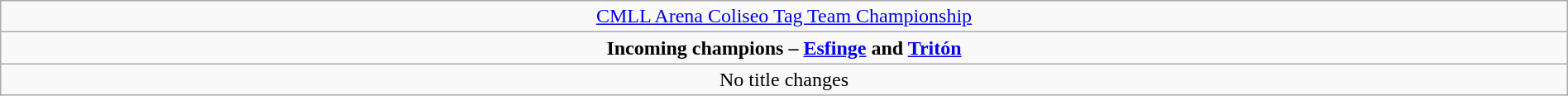<table class="wikitable" style="text-align:center; width:100%;">
<tr>
<td colspan="4" style="text-align: center;"><a href='#'>CMLL Arena Coliseo Tag Team Championship</a></td>
</tr>
<tr>
<td colspan="4" style="text-align: center;"><strong>Incoming champions – <a href='#'>Esfinge</a> and <a href='#'>Tritón</a></strong></td>
</tr>
<tr>
<td colspan="4" style="text-align: center;">No title changes</td>
</tr>
</table>
